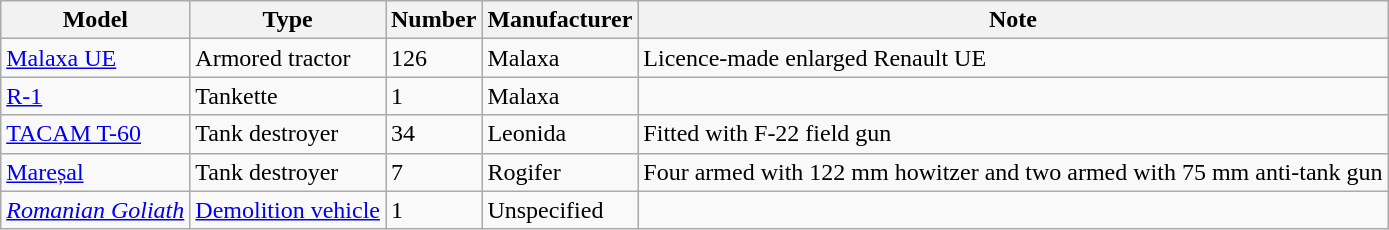<table class="wikitable">
<tr>
<th>Model</th>
<th>Type</th>
<th>Number</th>
<th>Manufacturer</th>
<th>Note</th>
</tr>
<tr>
<td><a href='#'>Malaxa UE</a></td>
<td>Armored tractor</td>
<td>126</td>
<td>Malaxa</td>
<td>Licence-made enlarged Renault UE</td>
</tr>
<tr>
<td><a href='#'>R-1</a></td>
<td>Tankette</td>
<td>1</td>
<td>Malaxa</td>
<td></td>
</tr>
<tr>
<td><a href='#'>TACAM T-60</a></td>
<td>Tank destroyer</td>
<td>34</td>
<td>Leonida</td>
<td>Fitted with F-22 field gun</td>
</tr>
<tr>
<td><a href='#'>Mareșal</a></td>
<td>Tank destroyer</td>
<td>7</td>
<td>Rogifer</td>
<td>Four armed with 122 mm howitzer and two armed with 75 mm anti-tank gun</td>
</tr>
<tr>
<td><a href='#'><em>Romanian Goliath</em></a></td>
<td><a href='#'>Demolition vehicle</a></td>
<td>1</td>
<td>Unspecified</td>
<td></td>
</tr>
</table>
